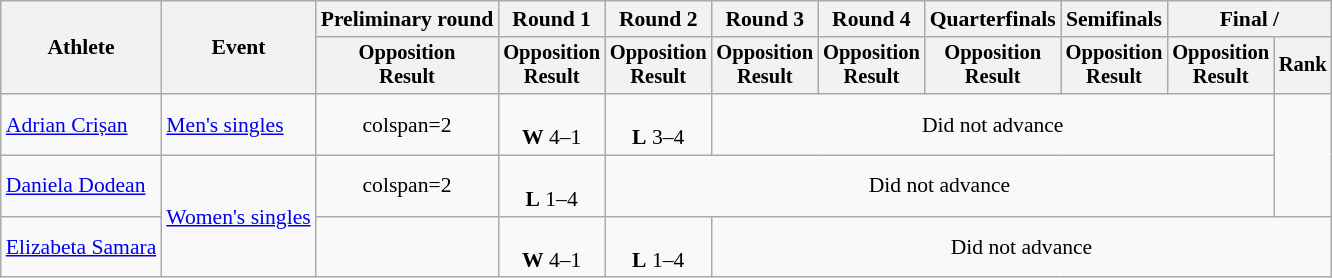<table class="wikitable" style="font-size:90%">
<tr>
<th rowspan="2">Athlete</th>
<th rowspan="2">Event</th>
<th>Preliminary round</th>
<th>Round 1</th>
<th>Round 2</th>
<th>Round 3</th>
<th>Round 4</th>
<th>Quarterfinals</th>
<th>Semifinals</th>
<th colspan=2>Final / </th>
</tr>
<tr style="font-size:95%">
<th>Opposition<br>Result</th>
<th>Opposition<br>Result</th>
<th>Opposition<br>Result</th>
<th>Opposition<br>Result</th>
<th>Opposition<br>Result</th>
<th>Opposition<br>Result</th>
<th>Opposition<br>Result</th>
<th>Opposition<br>Result</th>
<th>Rank</th>
</tr>
<tr align=center>
<td align=left><a href='#'>Adrian Crișan</a></td>
<td align=left><a href='#'>Men's singles</a></td>
<td>colspan=2 </td>
<td><br><strong>W</strong> 4–1</td>
<td><br><strong>L</strong> 3–4</td>
<td colspan=5>Did not advance</td>
</tr>
<tr align=center>
<td align=left><a href='#'>Daniela Dodean</a></td>
<td align=left rowspan=2><a href='#'>Women's singles</a></td>
<td>colspan=2 </td>
<td><br><strong>L</strong> 1–4</td>
<td colspan=6>Did not advance</td>
</tr>
<tr align=center>
<td align=left><a href='#'>Elizabeta Samara</a></td>
<td></td>
<td><br><strong>W</strong> 4–1</td>
<td><br><strong>L</strong> 1–4</td>
<td colspan=6>Did not advance</td>
</tr>
</table>
